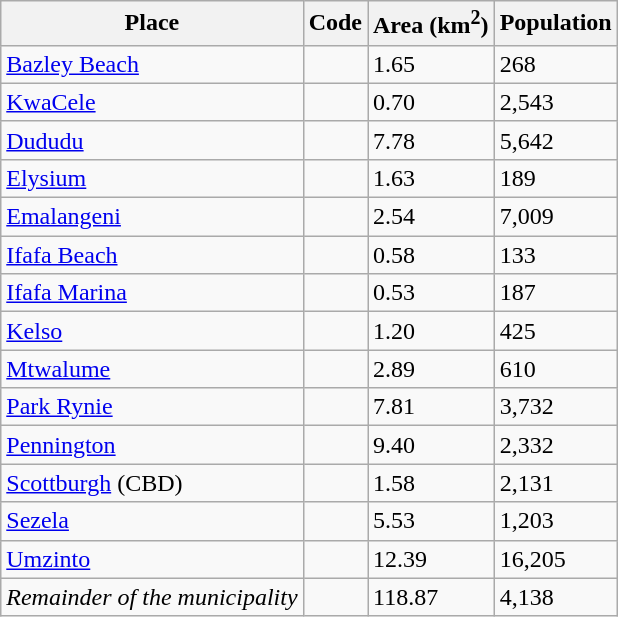<table class="wikitable sortable">
<tr>
<th>Place</th>
<th>Code</th>
<th>Area (km<sup>2</sup>)</th>
<th>Population</th>
</tr>
<tr>
<td><a href='#'>Bazley Beach</a></td>
<td></td>
<td>1.65</td>
<td>268</td>
</tr>
<tr>
<td><a href='#'>KwaCele</a></td>
<td></td>
<td>0.70</td>
<td>2,543</td>
</tr>
<tr>
<td><a href='#'>Dududu</a></td>
<td></td>
<td>7.78</td>
<td>5,642</td>
</tr>
<tr>
<td><a href='#'>Elysium</a></td>
<td></td>
<td>1.63</td>
<td>189</td>
</tr>
<tr>
<td><a href='#'>Emalangeni</a></td>
<td></td>
<td>2.54</td>
<td>7,009</td>
</tr>
<tr>
<td><a href='#'>Ifafa Beach</a></td>
<td></td>
<td>0.58</td>
<td>133</td>
</tr>
<tr>
<td><a href='#'>Ifafa Marina</a></td>
<td></td>
<td>0.53</td>
<td>187</td>
</tr>
<tr>
<td><a href='#'>Kelso</a></td>
<td></td>
<td>1.20</td>
<td>425</td>
</tr>
<tr>
<td><a href='#'>Mtwalume</a></td>
<td></td>
<td>2.89</td>
<td>610</td>
</tr>
<tr>
<td><a href='#'>Park Rynie</a></td>
<td></td>
<td>7.81</td>
<td>3,732</td>
</tr>
<tr>
<td><a href='#'>Pennington</a></td>
<td></td>
<td>9.40</td>
<td>2,332</td>
</tr>
<tr>
<td><a href='#'>Scottburgh</a> (CBD)</td>
<td></td>
<td>1.58</td>
<td>2,131</td>
</tr>
<tr>
<td><a href='#'>Sezela</a></td>
<td></td>
<td>5.53</td>
<td>1,203</td>
</tr>
<tr>
<td><a href='#'>Umzinto</a></td>
<td></td>
<td>12.39</td>
<td>16,205</td>
</tr>
<tr>
<td><em>Remainder of the municipality</em></td>
<td></td>
<td>118.87</td>
<td>4,138</td>
</tr>
</table>
